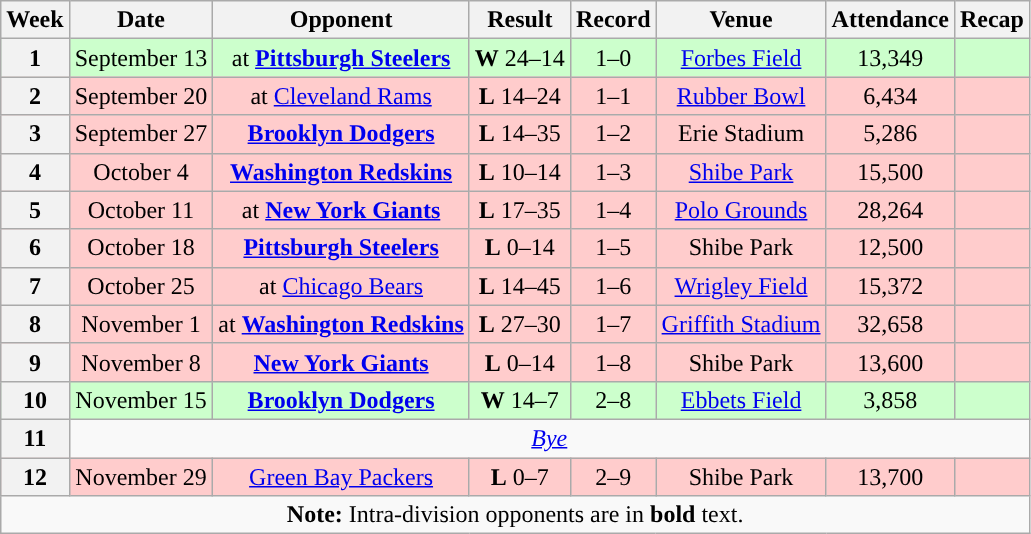<table class="wikitable" style="text-align:center">
<tr>
<th>Week</th>
<th>Date</th>
<th>Opponent</th>
<th>Result</th>
<th>Record</th>
<th>Venue</th>
<th>Attendance</th>
<th>Recap</th>
</tr>
<tr style="background:#cfc">
<th>1</th>
<td>September 13</td>
<td>at <strong><a href='#'>Pittsburgh Steelers</a></strong></td>
<td><strong>W</strong> 24–14</td>
<td>1–0</td>
<td><a href='#'>Forbes Field</a></td>
<td>13,349</td>
<td></td>
</tr>
<tr style="background:#fcc">
<th>2</th>
<td>September 20</td>
<td>at <a href='#'>Cleveland Rams</a></td>
<td><strong>L</strong> 14–24</td>
<td>1–1</td>
<td><a href='#'>Rubber Bowl</a></td>
<td>6,434</td>
<td></td>
</tr>
<tr style="background:#fcc">
<th>3</th>
<td>September 27</td>
<td><strong><a href='#'>Brooklyn Dodgers</a></strong></td>
<td><strong>L</strong> 14–35</td>
<td>1–2</td>
<td>Erie Stadium</td>
<td>5,286</td>
<td></td>
</tr>
<tr style="background:#fcc">
<th>4</th>
<td>October 4</td>
<td><strong><a href='#'>Washington Redskins</a></strong></td>
<td><strong>L</strong> 10–14</td>
<td>1–3</td>
<td><a href='#'>Shibe Park</a></td>
<td>15,500</td>
<td></td>
</tr>
<tr style="background:#fcc">
<th>5</th>
<td>October 11</td>
<td>at <strong><a href='#'>New York Giants</a></strong></td>
<td><strong>L</strong> 17–35</td>
<td>1–4</td>
<td><a href='#'>Polo Grounds</a></td>
<td>28,264</td>
<td></td>
</tr>
<tr style="background:#fcc">
<th>6</th>
<td>October 18</td>
<td><strong><a href='#'>Pittsburgh Steelers</a></strong></td>
<td><strong>L</strong> 0–14</td>
<td>1–5</td>
<td>Shibe Park</td>
<td>12,500</td>
<td></td>
</tr>
<tr style="background:#fcc">
<th>7</th>
<td>October 25</td>
<td>at <a href='#'>Chicago Bears</a></td>
<td><strong>L</strong> 14–45</td>
<td>1–6</td>
<td><a href='#'>Wrigley Field</a></td>
<td>15,372</td>
<td></td>
</tr>
<tr style="background:#fcc">
<th>8</th>
<td>November 1</td>
<td>at <strong><a href='#'>Washington Redskins</a></strong></td>
<td><strong>L</strong> 27–30</td>
<td>1–7</td>
<td><a href='#'>Griffith Stadium</a></td>
<td>32,658</td>
<td></td>
</tr>
<tr style="background:#fcc">
<th>9</th>
<td>November 8</td>
<td><strong><a href='#'>New York Giants</a></strong></td>
<td><strong>L</strong> 0–14</td>
<td>1–8</td>
<td>Shibe Park</td>
<td>13,600</td>
<td></td>
</tr>
<tr style="background:#cfc">
<th>10</th>
<td>November 15</td>
<td><strong><a href='#'>Brooklyn Dodgers</a></strong></td>
<td><strong>W</strong> 14–7</td>
<td>2–8</td>
<td><a href='#'>Ebbets Field</a></td>
<td>3,858</td>
<td></td>
</tr>
<tr>
<th>11</th>
<td colspan="7"><em><a href='#'>Bye</a></em></td>
</tr>
<tr style="background:#fcc">
<th>12</th>
<td>November 29</td>
<td><a href='#'>Green Bay Packers</a></td>
<td><strong>L</strong> 0–7</td>
<td>2–9</td>
<td>Shibe Park</td>
<td>13,700</td>
<td></td>
</tr>
<tr>
<td colspan="8"><strong>Note:</strong> Intra-division opponents are in <strong>bold</strong> text.</td>
</tr>
</table>
